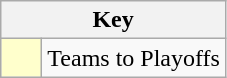<table class="wikitable" style="text-align: center;">
<tr>
<th colspan=2>Key</th>
</tr>
<tr>
<td style="background:#ffffcc; width:20px;"></td>
<td align=left>Teams to Playoffs</td>
</tr>
</table>
